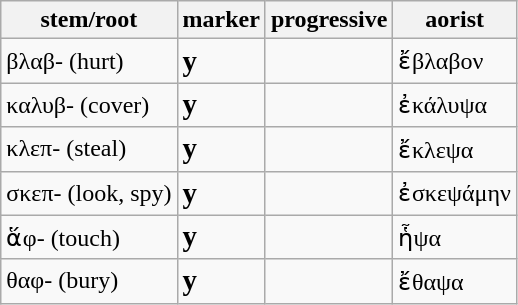<table class="wikitable">
<tr>
<th>stem/root</th>
<th>marker</th>
<th>progressive</th>
<th>aorist</th>
</tr>
<tr>
<td>βλαβ-  (hurt)</td>
<td><strong><big>y</big></strong></td>
<td></td>
<td>ἔβλαβον</td>
</tr>
<tr>
<td>καλυβ-  (cover)</td>
<td><strong><big>y</big></strong></td>
<td></td>
<td>ἐκάλυψα</td>
</tr>
<tr>
<td>κλεπ-  (steal)</td>
<td><strong><big>y</big></strong></td>
<td></td>
<td>ἔκλεψα</td>
</tr>
<tr>
<td>σκεπ-  (look, spy)</td>
<td><strong><big>y</big></strong></td>
<td></td>
<td>ἐσκεψάμην</td>
</tr>
<tr>
<td>ἅφ-  (touch)</td>
<td><strong><big>y</big></strong></td>
<td></td>
<td>ἧψα</td>
</tr>
<tr>
<td>θαφ-  (bury)</td>
<td><strong><big>y</big></strong></td>
<td></td>
<td>ἔθαψα</td>
</tr>
</table>
